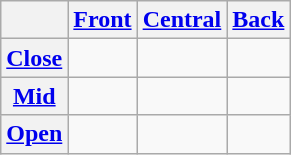<table class="wikitable" style="text-align:center;">
<tr>
<th></th>
<th><a href='#'>Front</a></th>
<th><a href='#'>Central</a></th>
<th><a href='#'>Back</a></th>
</tr>
<tr>
<th><a href='#'>Close</a></th>
<td></td>
<td></td>
<td></td>
</tr>
<tr>
<th><a href='#'>Mid</a></th>
<td></td>
<td></td>
<td></td>
</tr>
<tr>
<th><a href='#'>Open</a></th>
<td></td>
<td></td>
<td></td>
</tr>
</table>
